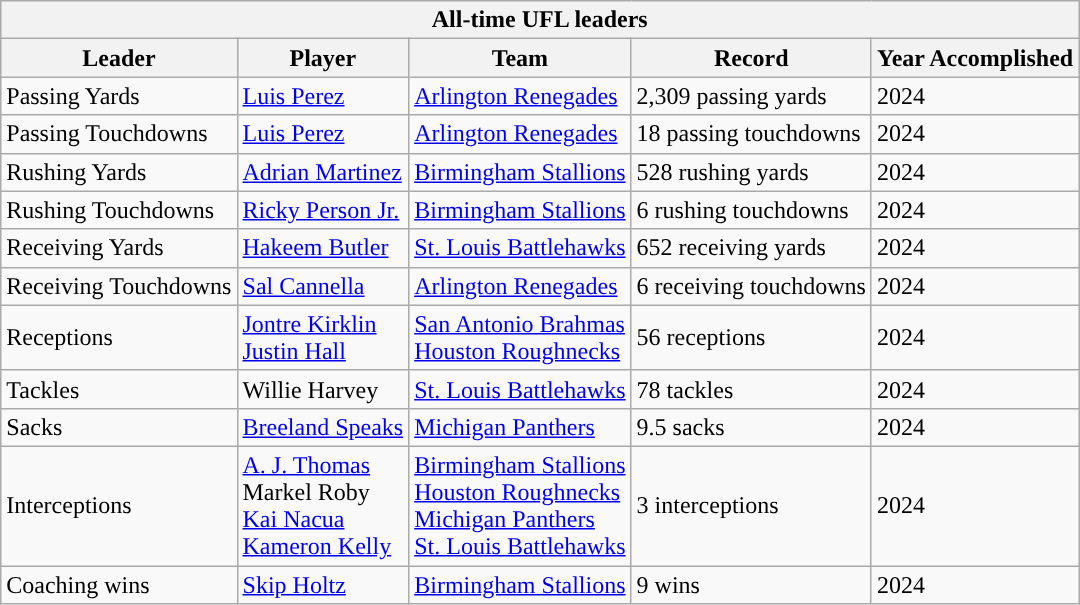<table class="wikitable">
<tr>
<th colspan="6" *>All-time UFL leaders</th>
</tr>
<tr>
<th colspan="1" *>Leader</th>
<th colspan="1" *>Player</th>
<th colspan="1" *>Team</th>
<th colspan="1" *>Record</th>
<th colspan="1" *>Year Accomplished</th>
</tr>
<tr>
<td>Passing Yards</td>
<td><a href='#'>Luis Perez</a></td>
<td><a href='#'>Arlington Renegades</a></td>
<td>2,309 passing yards</td>
<td>2024</td>
</tr>
<tr>
<td>Passing Touchdowns</td>
<td><a href='#'>Luis Perez</a></td>
<td><a href='#'>Arlington Renegades</a></td>
<td>18 passing touchdowns</td>
<td>2024</td>
</tr>
<tr>
<td>Rushing Yards</td>
<td><a href='#'>Adrian Martinez</a></td>
<td><a href='#'>Birmingham Stallions</a></td>
<td>528 rushing yards</td>
<td>2024</td>
</tr>
<tr>
<td>Rushing Touchdowns</td>
<td><a href='#'>Ricky Person Jr.</a></td>
<td><a href='#'>Birmingham Stallions</a></td>
<td>6 rushing touchdowns</td>
<td>2024</td>
</tr>
<tr>
<td>Receiving Yards</td>
<td><a href='#'>Hakeem Butler</a></td>
<td><a href='#'>St. Louis Battlehawks</a></td>
<td>652 receiving yards</td>
<td>2024</td>
</tr>
<tr>
<td>Receiving Touchdowns</td>
<td><a href='#'>Sal Cannella</a></td>
<td><a href='#'>Arlington Renegades</a></td>
<td>6 receiving touchdowns</td>
<td>2024</td>
</tr>
<tr>
<td>Receptions</td>
<td><a href='#'>Jontre Kirklin</a><br><a href='#'>Justin Hall</a></td>
<td><a href='#'>San Antonio Brahmas</a><br><a href='#'>Houston Roughnecks</a></td>
<td>56 receptions</td>
<td>2024</td>
</tr>
<tr>
<td>Tackles</td>
<td>Willie Harvey</td>
<td><a href='#'>St. Louis Battlehawks</a></td>
<td>78 tackles</td>
<td>2024</td>
</tr>
<tr>
<td>Sacks</td>
<td><a href='#'>Breeland Speaks</a></td>
<td><a href='#'>Michigan Panthers</a></td>
<td>9.5 sacks</td>
<td>2024</td>
</tr>
<tr>
<td>Interceptions</td>
<td><a href='#'>A. J. Thomas</a><br>Markel Roby<br><a href='#'>Kai Nacua</a><br><a href='#'>Kameron Kelly</a></td>
<td><a href='#'>Birmingham Stallions</a><br><a href='#'>Houston Roughnecks</a><br><a href='#'>Michigan Panthers</a><br><a href='#'>St. Louis Battlehawks</a></td>
<td>3 interceptions</td>
<td>2024</td>
</tr>
<tr>
<td>Coaching wins</td>
<td><a href='#'>Skip Holtz</a></td>
<td><a href='#'>Birmingham Stallions</a></td>
<td>9 wins</td>
<td>2024</td>
</tr>
</table>
